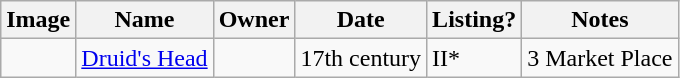<table class="wikitable sortable">
<tr>
<th>Image</th>
<th>Name</th>
<th>Owner</th>
<th>Date</th>
<th>Listing?</th>
<th>Notes</th>
</tr>
<tr>
<td></td>
<td><a href='#'>Druid's Head</a></td>
<td></td>
<td>17th century</td>
<td>II*</td>
<td>3 Market Place</td>
</tr>
</table>
